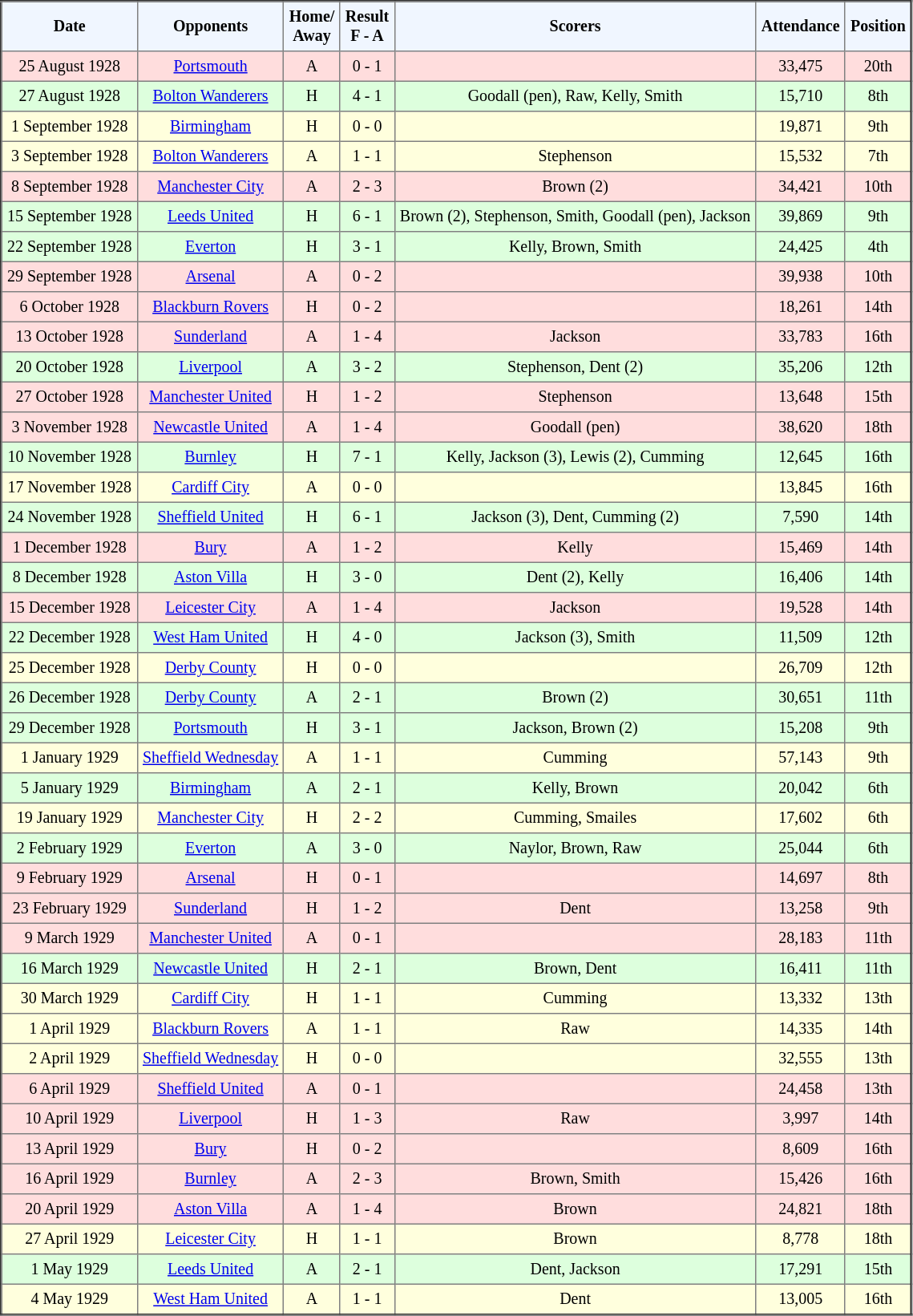<table border="2" cellpadding="4" style="border-collapse:collapse; text-align:center; font-size:smaller;">
<tr style="background:#f0f6ff;">
<th><strong>Date</strong></th>
<th><strong>Opponents</strong></th>
<th><strong>Home/<br>Away</strong></th>
<th><strong>Result<br>F - A</strong></th>
<th><strong>Scorers</strong></th>
<th><strong>Attendance</strong></th>
<th><strong>Position</strong></th>
</tr>
<tr bgcolor="#ffdddd">
<td>25 August 1928</td>
<td><a href='#'>Portsmouth</a></td>
<td>A</td>
<td>0 - 1</td>
<td></td>
<td>33,475</td>
<td>20th</td>
</tr>
<tr bgcolor="#ddffdd">
<td>27 August 1928</td>
<td><a href='#'>Bolton Wanderers</a></td>
<td>H</td>
<td>4 - 1</td>
<td>Goodall (pen), Raw, Kelly, Smith</td>
<td>15,710</td>
<td>8th</td>
</tr>
<tr bgcolor="#ffffdd">
<td>1 September 1928</td>
<td><a href='#'>Birmingham</a></td>
<td>H</td>
<td>0 - 0</td>
<td></td>
<td>19,871</td>
<td>9th</td>
</tr>
<tr bgcolor="#ffffdd">
<td>3 September 1928</td>
<td><a href='#'>Bolton Wanderers</a></td>
<td>A</td>
<td>1 - 1</td>
<td>Stephenson</td>
<td>15,532</td>
<td>7th</td>
</tr>
<tr bgcolor="#ffdddd">
<td>8 September 1928</td>
<td><a href='#'>Manchester City</a></td>
<td>A</td>
<td>2 - 3</td>
<td>Brown (2)</td>
<td>34,421</td>
<td>10th</td>
</tr>
<tr bgcolor="#ddffdd">
<td>15 September 1928</td>
<td><a href='#'>Leeds United</a></td>
<td>H</td>
<td>6 - 1</td>
<td>Brown (2), Stephenson, Smith, Goodall (pen), Jackson</td>
<td>39,869</td>
<td>9th</td>
</tr>
<tr bgcolor="#ddffdd">
<td>22 September 1928</td>
<td><a href='#'>Everton</a></td>
<td>H</td>
<td>3 - 1</td>
<td>Kelly, Brown, Smith</td>
<td>24,425</td>
<td>4th</td>
</tr>
<tr bgcolor="#ffdddd">
<td>29 September 1928</td>
<td><a href='#'>Arsenal</a></td>
<td>A</td>
<td>0 - 2</td>
<td></td>
<td>39,938</td>
<td>10th</td>
</tr>
<tr bgcolor="#ffdddd">
<td>6 October 1928</td>
<td><a href='#'>Blackburn Rovers</a></td>
<td>H</td>
<td>0 - 2</td>
<td></td>
<td>18,261</td>
<td>14th</td>
</tr>
<tr bgcolor="#ffdddd">
<td>13 October 1928</td>
<td><a href='#'>Sunderland</a></td>
<td>A</td>
<td>1 - 4</td>
<td>Jackson</td>
<td>33,783</td>
<td>16th</td>
</tr>
<tr bgcolor="#ddffdd">
<td>20 October 1928</td>
<td><a href='#'>Liverpool</a></td>
<td>A</td>
<td>3 - 2</td>
<td>Stephenson, Dent (2)</td>
<td>35,206</td>
<td>12th</td>
</tr>
<tr bgcolor="#ffdddd">
<td>27 October 1928</td>
<td><a href='#'>Manchester United</a></td>
<td>H</td>
<td>1 - 2</td>
<td>Stephenson</td>
<td>13,648</td>
<td>15th</td>
</tr>
<tr bgcolor="#ffdddd">
<td>3 November 1928</td>
<td><a href='#'>Newcastle United</a></td>
<td>A</td>
<td>1 - 4</td>
<td>Goodall (pen)</td>
<td>38,620</td>
<td>18th</td>
</tr>
<tr bgcolor="#ddffdd">
<td>10 November 1928</td>
<td><a href='#'>Burnley</a></td>
<td>H</td>
<td>7 - 1</td>
<td>Kelly, Jackson (3), Lewis (2), Cumming</td>
<td>12,645</td>
<td>16th</td>
</tr>
<tr bgcolor="#ffffdd">
<td>17 November 1928</td>
<td><a href='#'>Cardiff City</a></td>
<td>A</td>
<td>0 - 0</td>
<td></td>
<td>13,845</td>
<td>16th</td>
</tr>
<tr bgcolor="#ddffdd">
<td>24 November 1928</td>
<td><a href='#'>Sheffield United</a></td>
<td>H</td>
<td>6 - 1</td>
<td>Jackson (3), Dent, Cumming (2)</td>
<td>7,590</td>
<td>14th</td>
</tr>
<tr bgcolor="#ffdddd">
<td>1 December 1928</td>
<td><a href='#'>Bury</a></td>
<td>A</td>
<td>1 - 2</td>
<td>Kelly</td>
<td>15,469</td>
<td>14th</td>
</tr>
<tr bgcolor="#ddffdd">
<td>8 December 1928</td>
<td><a href='#'>Aston Villa</a></td>
<td>H</td>
<td>3 - 0</td>
<td>Dent (2), Kelly</td>
<td>16,406</td>
<td>14th</td>
</tr>
<tr bgcolor="#ffdddd">
<td>15 December 1928</td>
<td><a href='#'>Leicester City</a></td>
<td>A</td>
<td>1 - 4</td>
<td>Jackson</td>
<td>19,528</td>
<td>14th</td>
</tr>
<tr bgcolor="#ddffdd">
<td>22 December 1928</td>
<td><a href='#'>West Ham United</a></td>
<td>H</td>
<td>4 - 0</td>
<td>Jackson (3), Smith</td>
<td>11,509</td>
<td>12th</td>
</tr>
<tr bgcolor="#ffffdd">
<td>25 December 1928</td>
<td><a href='#'>Derby County</a></td>
<td>H</td>
<td>0 - 0</td>
<td></td>
<td>26,709</td>
<td>12th</td>
</tr>
<tr bgcolor="#ddffdd">
<td>26 December 1928</td>
<td><a href='#'>Derby County</a></td>
<td>A</td>
<td>2 - 1</td>
<td>Brown (2)</td>
<td>30,651</td>
<td>11th</td>
</tr>
<tr bgcolor="#ddffdd">
<td>29 December 1928</td>
<td><a href='#'>Portsmouth</a></td>
<td>H</td>
<td>3 - 1</td>
<td>Jackson, Brown (2)</td>
<td>15,208</td>
<td>9th</td>
</tr>
<tr bgcolor="#ffffdd">
<td>1 January 1929</td>
<td><a href='#'>Sheffield Wednesday</a></td>
<td>A</td>
<td>1 - 1</td>
<td>Cumming</td>
<td>57,143</td>
<td>9th</td>
</tr>
<tr bgcolor="#ddffdd">
<td>5 January 1929</td>
<td><a href='#'>Birmingham</a></td>
<td>A</td>
<td>2 - 1</td>
<td>Kelly, Brown</td>
<td>20,042</td>
<td>6th</td>
</tr>
<tr bgcolor="#ffffdd">
<td>19 January 1929</td>
<td><a href='#'>Manchester City</a></td>
<td>H</td>
<td>2 - 2</td>
<td>Cumming, Smailes</td>
<td>17,602</td>
<td>6th</td>
</tr>
<tr bgcolor="#ddffdd">
<td>2 February 1929</td>
<td><a href='#'>Everton</a></td>
<td>A</td>
<td>3 - 0</td>
<td>Naylor, Brown, Raw</td>
<td>25,044</td>
<td>6th</td>
</tr>
<tr bgcolor="#ffdddd">
<td>9 February 1929</td>
<td><a href='#'>Arsenal</a></td>
<td>H</td>
<td>0 - 1</td>
<td></td>
<td>14,697</td>
<td>8th</td>
</tr>
<tr bgcolor="#ffdddd">
<td>23 February 1929</td>
<td><a href='#'>Sunderland</a></td>
<td>H</td>
<td>1 - 2</td>
<td>Dent</td>
<td>13,258</td>
<td>9th</td>
</tr>
<tr bgcolor="#ffdddd">
<td>9 March 1929</td>
<td><a href='#'>Manchester United</a></td>
<td>A</td>
<td>0 - 1</td>
<td></td>
<td>28,183</td>
<td>11th</td>
</tr>
<tr bgcolor="#ddffdd">
<td>16 March 1929</td>
<td><a href='#'>Newcastle United</a></td>
<td>H</td>
<td>2 - 1</td>
<td>Brown, Dent</td>
<td>16,411</td>
<td>11th</td>
</tr>
<tr bgcolor="#ffffdd">
<td>30 March 1929</td>
<td><a href='#'>Cardiff City</a></td>
<td>H</td>
<td>1 - 1</td>
<td>Cumming</td>
<td>13,332</td>
<td>13th</td>
</tr>
<tr bgcolor="#ffffdd">
<td>1 April 1929</td>
<td><a href='#'>Blackburn Rovers</a></td>
<td>A</td>
<td>1 - 1</td>
<td>Raw</td>
<td>14,335</td>
<td>14th</td>
</tr>
<tr bgcolor="#ffffdd">
<td>2 April 1929</td>
<td><a href='#'>Sheffield Wednesday</a></td>
<td>H</td>
<td>0 - 0</td>
<td></td>
<td>32,555</td>
<td>13th</td>
</tr>
<tr bgcolor="#ffdddd">
<td>6 April 1929</td>
<td><a href='#'>Sheffield United</a></td>
<td>A</td>
<td>0 - 1</td>
<td></td>
<td>24,458</td>
<td>13th</td>
</tr>
<tr bgcolor="#ffdddd">
<td>10 April 1929</td>
<td><a href='#'>Liverpool</a></td>
<td>H</td>
<td>1 - 3</td>
<td>Raw</td>
<td>3,997</td>
<td>14th</td>
</tr>
<tr bgcolor="#ffdddd">
<td>13 April 1929</td>
<td><a href='#'>Bury</a></td>
<td>H</td>
<td>0 - 2</td>
<td></td>
<td>8,609</td>
<td>16th</td>
</tr>
<tr bgcolor="#ffdddd">
<td>16 April 1929</td>
<td><a href='#'>Burnley</a></td>
<td>A</td>
<td>2 - 3</td>
<td>Brown, Smith</td>
<td>15,426</td>
<td>16th</td>
</tr>
<tr bgcolor="#ffdddd">
<td>20 April 1929</td>
<td><a href='#'>Aston Villa</a></td>
<td>A</td>
<td>1 - 4</td>
<td>Brown</td>
<td>24,821</td>
<td>18th</td>
</tr>
<tr bgcolor="#ffffdd">
<td>27 April 1929</td>
<td><a href='#'>Leicester City</a></td>
<td>H</td>
<td>1 - 1</td>
<td>Brown</td>
<td>8,778</td>
<td>18th</td>
</tr>
<tr bgcolor="#ddffdd">
<td>1 May 1929</td>
<td><a href='#'>Leeds United</a></td>
<td>A</td>
<td>2 - 1</td>
<td>Dent, Jackson</td>
<td>17,291</td>
<td>15th</td>
</tr>
<tr bgcolor="#ffffdd">
<td>4 May 1929</td>
<td><a href='#'>West Ham United</a></td>
<td>A</td>
<td>1 - 1</td>
<td>Dent</td>
<td>13,005</td>
<td>16th</td>
</tr>
</table>
